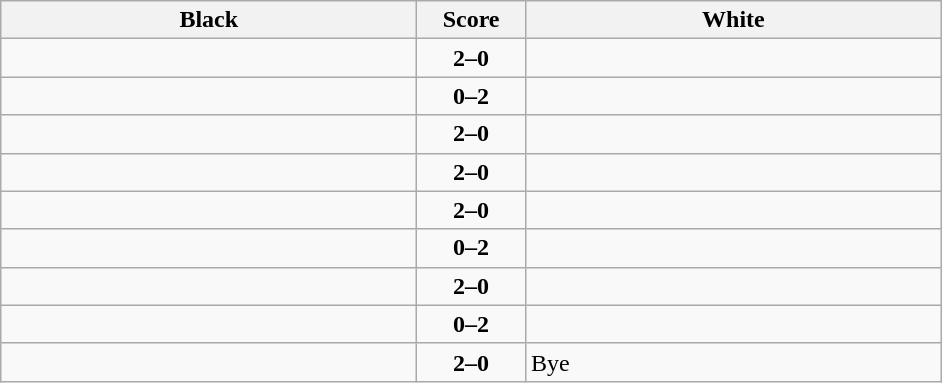<table class="wikitable" style="text-align: center;">
<tr>
<th align="right" width="270">Black</th>
<th width="65">Score</th>
<th align="left" width="270">White</th>
</tr>
<tr>
<td align=left><strong><br></strong></td>
<td align=center><strong>2–0</strong></td>
<td align=left><br></td>
</tr>
<tr>
<td align=left><br></td>
<td align=center><strong>0–2</strong></td>
<td align=left><strong><br></strong></td>
</tr>
<tr>
<td align=left><strong><br></strong></td>
<td align=center><strong>2–0</strong></td>
<td align=left><br></td>
</tr>
<tr>
<td align=left><strong><br></strong></td>
<td align=center><strong>2–0</strong></td>
<td align=left><br></td>
</tr>
<tr>
<td align=left><strong><br></strong></td>
<td align=center><strong>2–0</strong></td>
<td align=left><br></td>
</tr>
<tr>
<td align=left><br></td>
<td align=center><strong>0–2</strong></td>
<td align=left><strong><br></strong></td>
</tr>
<tr>
<td align=left><strong><br></strong></td>
<td align=center><strong>2–0</strong></td>
<td align=left><br></td>
</tr>
<tr>
<td align=left><br></td>
<td align=center><strong>0–2</strong></td>
<td align=left><strong><br></strong></td>
</tr>
<tr>
<td align=left><strong><br></strong></td>
<td align=center><strong>2–0</strong></td>
<td align=left>Bye</td>
</tr>
</table>
